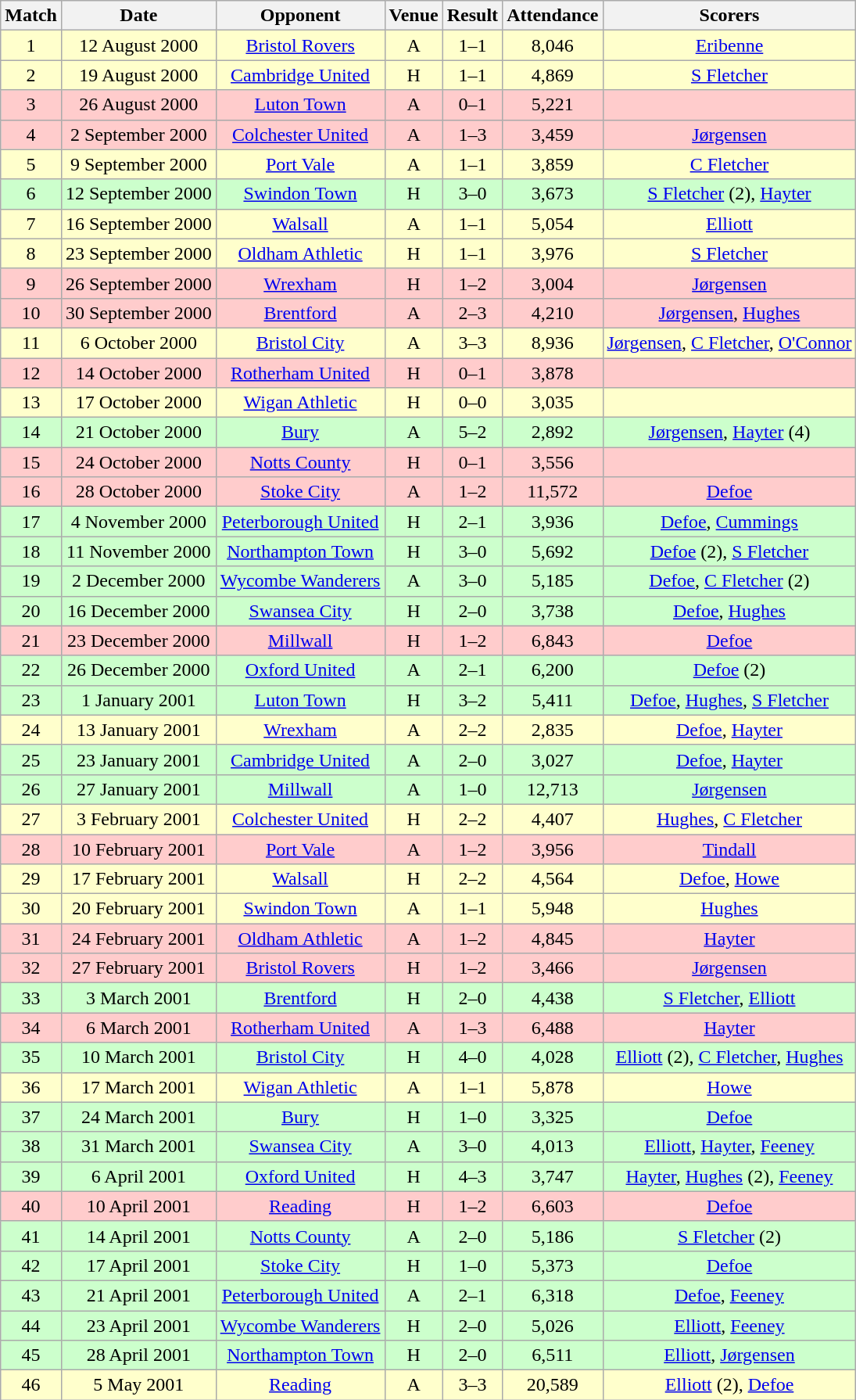<table class="wikitable" style="font-size:100%; text-align:center">
<tr>
<th>Match</th>
<th>Date</th>
<th>Opponent</th>
<th>Venue</th>
<th>Result</th>
<th>Attendance</th>
<th>Scorers</th>
</tr>
<tr style="background: #FFFFCC;">
<td>1</td>
<td>12 August 2000</td>
<td><a href='#'>Bristol Rovers</a></td>
<td>A</td>
<td>1–1</td>
<td>8,046</td>
<td><a href='#'>Eribenne</a></td>
</tr>
<tr style="background: #FFFFCC;">
<td>2</td>
<td>19 August 2000</td>
<td><a href='#'>Cambridge United</a></td>
<td>H</td>
<td>1–1</td>
<td>4,869</td>
<td><a href='#'>S Fletcher</a></td>
</tr>
<tr style="background: #FFCCCC;">
<td>3</td>
<td>26 August 2000</td>
<td><a href='#'>Luton Town</a></td>
<td>A</td>
<td>0–1</td>
<td>5,221</td>
<td></td>
</tr>
<tr style="background: #FFCCCC;">
<td>4</td>
<td>2 September 2000</td>
<td><a href='#'>Colchester United</a></td>
<td>A</td>
<td>1–3</td>
<td>3,459</td>
<td><a href='#'>Jørgensen</a></td>
</tr>
<tr style="background: #FFFFCC;">
<td>5</td>
<td>9 September 2000</td>
<td><a href='#'>Port Vale</a></td>
<td>A</td>
<td>1–1</td>
<td>3,859</td>
<td><a href='#'>C Fletcher</a></td>
</tr>
<tr style="background: #CCFFCC;">
<td>6</td>
<td>12 September 2000</td>
<td><a href='#'>Swindon Town</a></td>
<td>H</td>
<td>3–0</td>
<td>3,673</td>
<td><a href='#'>S Fletcher</a> (2), <a href='#'>Hayter</a></td>
</tr>
<tr style="background: #FFFFCC;">
<td>7</td>
<td>16 September 2000</td>
<td><a href='#'>Walsall</a></td>
<td>A</td>
<td>1–1</td>
<td>5,054</td>
<td><a href='#'>Elliott</a></td>
</tr>
<tr style="background: #FFFFCC;">
<td>8</td>
<td>23 September 2000</td>
<td><a href='#'>Oldham Athletic</a></td>
<td>H</td>
<td>1–1</td>
<td>3,976</td>
<td><a href='#'>S Fletcher</a></td>
</tr>
<tr style="background: #FFCCCC;">
<td>9</td>
<td>26 September 2000</td>
<td><a href='#'>Wrexham</a></td>
<td>H</td>
<td>1–2</td>
<td>3,004</td>
<td><a href='#'>Jørgensen</a></td>
</tr>
<tr style="background: #FFCCCC;">
<td>10</td>
<td>30 September 2000</td>
<td><a href='#'>Brentford</a></td>
<td>A</td>
<td>2–3</td>
<td>4,210</td>
<td><a href='#'>Jørgensen</a>, <a href='#'>Hughes</a></td>
</tr>
<tr style="background: #FFFFCC;">
<td>11</td>
<td>6 October 2000</td>
<td><a href='#'>Bristol City</a></td>
<td>A</td>
<td>3–3</td>
<td>8,936</td>
<td><a href='#'>Jørgensen</a>, <a href='#'>C Fletcher</a>, <a href='#'>O'Connor</a></td>
</tr>
<tr style="background: #FFCCCC;">
<td>12</td>
<td>14 October 2000</td>
<td><a href='#'>Rotherham United</a></td>
<td>H</td>
<td>0–1</td>
<td>3,878</td>
<td></td>
</tr>
<tr style="background: #FFFFCC;">
<td>13</td>
<td>17 October 2000</td>
<td><a href='#'>Wigan Athletic</a></td>
<td>H</td>
<td>0–0</td>
<td>3,035</td>
<td></td>
</tr>
<tr style="background: #CCFFCC;">
<td>14</td>
<td>21 October 2000</td>
<td><a href='#'>Bury</a></td>
<td>A</td>
<td>5–2</td>
<td>2,892</td>
<td><a href='#'>Jørgensen</a>, <a href='#'>Hayter</a> (4)</td>
</tr>
<tr style="background: #FFCCCC;">
<td>15</td>
<td>24 October 2000</td>
<td><a href='#'>Notts County</a></td>
<td>H</td>
<td>0–1</td>
<td>3,556</td>
<td></td>
</tr>
<tr style="background: #FFCCCC;">
<td>16</td>
<td>28 October 2000</td>
<td><a href='#'>Stoke City</a></td>
<td>A</td>
<td>1–2</td>
<td>11,572</td>
<td><a href='#'>Defoe</a></td>
</tr>
<tr style="background: #CCFFCC;">
<td>17</td>
<td>4 November 2000</td>
<td><a href='#'>Peterborough United</a></td>
<td>H</td>
<td>2–1</td>
<td>3,936</td>
<td><a href='#'>Defoe</a>, <a href='#'>Cummings</a></td>
</tr>
<tr style="background: #CCFFCC;">
<td>18</td>
<td>11 November 2000</td>
<td><a href='#'>Northampton Town</a></td>
<td>H</td>
<td>3–0</td>
<td>5,692</td>
<td><a href='#'>Defoe</a> (2), <a href='#'>S Fletcher</a></td>
</tr>
<tr style="background: #CCFFCC;">
<td>19</td>
<td>2 December 2000</td>
<td><a href='#'>Wycombe Wanderers</a></td>
<td>A</td>
<td>3–0</td>
<td>5,185</td>
<td><a href='#'>Defoe</a>, <a href='#'>C Fletcher</a> (2)</td>
</tr>
<tr style="background: #CCFFCC;">
<td>20</td>
<td>16 December 2000</td>
<td><a href='#'>Swansea City</a></td>
<td>H</td>
<td>2–0</td>
<td>3,738</td>
<td><a href='#'>Defoe</a>, <a href='#'>Hughes</a></td>
</tr>
<tr style="background: #FFCCCC;">
<td>21</td>
<td>23 December 2000</td>
<td><a href='#'>Millwall</a></td>
<td>H</td>
<td>1–2</td>
<td>6,843</td>
<td><a href='#'>Defoe</a></td>
</tr>
<tr style="background: #CCFFCC;">
<td>22</td>
<td>26 December 2000</td>
<td><a href='#'>Oxford United</a></td>
<td>A</td>
<td>2–1</td>
<td>6,200</td>
<td><a href='#'>Defoe</a> (2)</td>
</tr>
<tr style="background: #CCFFCC;">
<td>23</td>
<td>1 January 2001</td>
<td><a href='#'>Luton Town</a></td>
<td>H</td>
<td>3–2</td>
<td>5,411</td>
<td><a href='#'>Defoe</a>, <a href='#'>Hughes</a>, <a href='#'>S Fletcher</a></td>
</tr>
<tr style="background: #FFFFCC;">
<td>24</td>
<td>13 January 2001</td>
<td><a href='#'>Wrexham</a></td>
<td>A</td>
<td>2–2</td>
<td>2,835</td>
<td><a href='#'>Defoe</a>, <a href='#'>Hayter</a></td>
</tr>
<tr style="background: #CCFFCC;">
<td>25</td>
<td>23 January 2001</td>
<td><a href='#'>Cambridge United</a></td>
<td>A</td>
<td>2–0</td>
<td>3,027</td>
<td><a href='#'>Defoe</a>, <a href='#'>Hayter</a></td>
</tr>
<tr style="background: #CCFFCC;">
<td>26</td>
<td>27 January 2001</td>
<td><a href='#'>Millwall</a></td>
<td>A</td>
<td>1–0</td>
<td>12,713</td>
<td><a href='#'>Jørgensen</a></td>
</tr>
<tr style="background: #FFFFCC;">
<td>27</td>
<td>3 February 2001</td>
<td><a href='#'>Colchester United</a></td>
<td>H</td>
<td>2–2</td>
<td>4,407</td>
<td><a href='#'>Hughes</a>, <a href='#'>C Fletcher</a></td>
</tr>
<tr style="background: #FFCCCC;">
<td>28</td>
<td>10 February 2001</td>
<td><a href='#'>Port Vale</a></td>
<td>A</td>
<td>1–2</td>
<td>3,956</td>
<td><a href='#'>Tindall</a></td>
</tr>
<tr style="background: #FFFFCC;">
<td>29</td>
<td>17 February 2001</td>
<td><a href='#'>Walsall</a></td>
<td>H</td>
<td>2–2</td>
<td>4,564</td>
<td><a href='#'>Defoe</a>, <a href='#'>Howe</a></td>
</tr>
<tr style="background: #FFFFCC;">
<td>30</td>
<td>20 February 2001</td>
<td><a href='#'>Swindon Town</a></td>
<td>A</td>
<td>1–1</td>
<td>5,948</td>
<td><a href='#'>Hughes</a></td>
</tr>
<tr style="background: #FFCCCC;">
<td>31</td>
<td>24 February 2001</td>
<td><a href='#'>Oldham Athletic</a></td>
<td>A</td>
<td>1–2</td>
<td>4,845</td>
<td><a href='#'>Hayter</a></td>
</tr>
<tr style="background: #FFCCCC;">
<td>32</td>
<td>27 February 2001</td>
<td><a href='#'>Bristol Rovers</a></td>
<td>H</td>
<td>1–2</td>
<td>3,466</td>
<td><a href='#'>Jørgensen</a></td>
</tr>
<tr style="background: #CCFFCC;">
<td>33</td>
<td>3 March 2001</td>
<td><a href='#'>Brentford</a></td>
<td>H</td>
<td>2–0</td>
<td>4,438</td>
<td><a href='#'>S Fletcher</a>, <a href='#'>Elliott</a></td>
</tr>
<tr style="background: #FFCCCC;">
<td>34</td>
<td>6 March 2001</td>
<td><a href='#'>Rotherham United</a></td>
<td>A</td>
<td>1–3</td>
<td>6,488</td>
<td><a href='#'>Hayter</a></td>
</tr>
<tr style="background: #CCFFCC;">
<td>35</td>
<td>10 March 2001</td>
<td><a href='#'>Bristol City</a></td>
<td>H</td>
<td>4–0</td>
<td>4,028</td>
<td><a href='#'>Elliott</a> (2), <a href='#'>C Fletcher</a>, <a href='#'>Hughes</a></td>
</tr>
<tr style="background: #FFFFCC;">
<td>36</td>
<td>17 March 2001</td>
<td><a href='#'>Wigan Athletic</a></td>
<td>A</td>
<td>1–1</td>
<td>5,878</td>
<td><a href='#'>Howe</a></td>
</tr>
<tr style="background: #CCFFCC;">
<td>37</td>
<td>24 March 2001</td>
<td><a href='#'>Bury</a></td>
<td>H</td>
<td>1–0</td>
<td>3,325</td>
<td><a href='#'>Defoe</a></td>
</tr>
<tr style="background: #CCFFCC;">
<td>38</td>
<td>31 March 2001</td>
<td><a href='#'>Swansea City</a></td>
<td>A</td>
<td>3–0</td>
<td>4,013</td>
<td><a href='#'>Elliott</a>, <a href='#'>Hayter</a>, <a href='#'>Feeney</a></td>
</tr>
<tr style="background: #CCFFCC;">
<td>39</td>
<td>6 April 2001</td>
<td><a href='#'>Oxford United</a></td>
<td>H</td>
<td>4–3</td>
<td>3,747</td>
<td><a href='#'>Hayter</a>, <a href='#'>Hughes</a> (2), <a href='#'>Feeney</a></td>
</tr>
<tr style="background: #FFCCCC;">
<td>40</td>
<td>10 April 2001</td>
<td><a href='#'>Reading</a></td>
<td>H</td>
<td>1–2</td>
<td>6,603</td>
<td><a href='#'>Defoe</a></td>
</tr>
<tr style="background: #CCFFCC;">
<td>41</td>
<td>14 April 2001</td>
<td><a href='#'>Notts County</a></td>
<td>A</td>
<td>2–0</td>
<td>5,186</td>
<td><a href='#'>S Fletcher</a> (2)</td>
</tr>
<tr style="background: #CCFFCC;">
<td>42</td>
<td>17 April 2001</td>
<td><a href='#'>Stoke City</a></td>
<td>H</td>
<td>1–0</td>
<td>5,373</td>
<td><a href='#'>Defoe</a></td>
</tr>
<tr style="background: #CCFFCC;">
<td>43</td>
<td>21 April 2001</td>
<td><a href='#'>Peterborough United</a></td>
<td>A</td>
<td>2–1</td>
<td>6,318</td>
<td><a href='#'>Defoe</a>, <a href='#'>Feeney</a></td>
</tr>
<tr style="background: #CCFFCC;">
<td>44</td>
<td>23 April 2001</td>
<td><a href='#'>Wycombe Wanderers</a></td>
<td>H</td>
<td>2–0</td>
<td>5,026</td>
<td><a href='#'>Elliott</a>, <a href='#'>Feeney</a></td>
</tr>
<tr style="background: #CCFFCC;">
<td>45</td>
<td>28 April 2001</td>
<td><a href='#'>Northampton Town</a></td>
<td>H</td>
<td>2–0</td>
<td>6,511</td>
<td><a href='#'>Elliott</a>, <a href='#'>Jørgensen</a></td>
</tr>
<tr style="background: #FFFFCC;">
<td>46</td>
<td>5 May 2001</td>
<td><a href='#'>Reading</a></td>
<td>A</td>
<td>3–3</td>
<td>20,589</td>
<td><a href='#'>Elliott</a> (2), <a href='#'>Defoe</a></td>
</tr>
</table>
